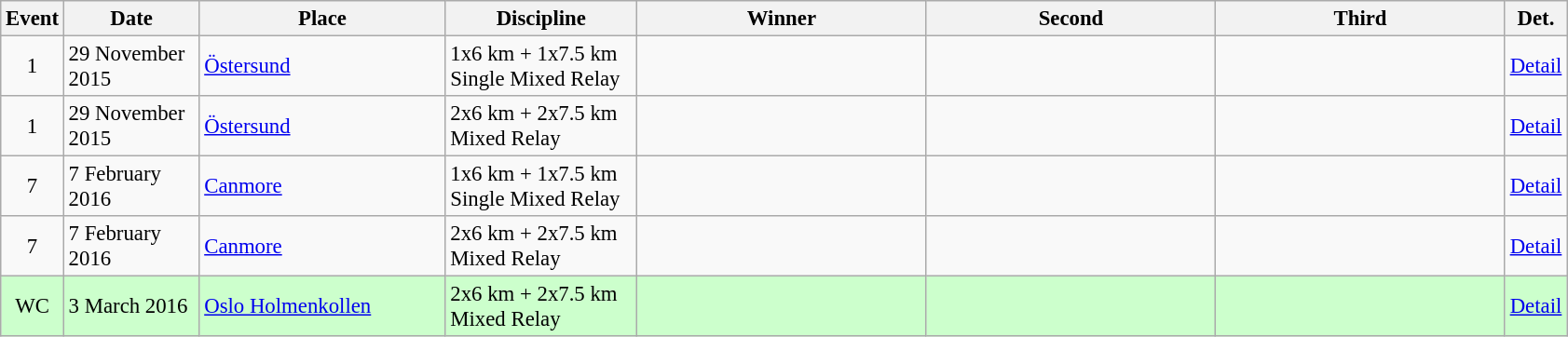<table class="wikitable" style="font-size:95%;">
<tr>
<th width="30">Event</th>
<th width="90">Date</th>
<th width="169">Place</th>
<th width="130">Discipline</th>
<th width="200">Winner</th>
<th width="200">Second</th>
<th width="200">Third</th>
<th width="10">Det.</th>
</tr>
<tr>
<td align=center>1</td>
<td>29 November 2015</td>
<td> <a href='#'>Östersund</a></td>
<td>1x6 km + 1x7.5 km <br> Single Mixed Relay</td>
<td></td>
<td></td>
<td></td>
<td><a href='#'>Detail</a></td>
</tr>
<tr>
<td align=center>1</td>
<td>29 November 2015</td>
<td> <a href='#'>Östersund</a></td>
<td>2x6 km + 2x7.5 km <br> Mixed Relay</td>
<td></td>
<td></td>
<td></td>
<td><a href='#'>Detail</a></td>
</tr>
<tr>
<td align=center>7</td>
<td>7 February 2016</td>
<td> <a href='#'>Canmore</a></td>
<td>1x6 km + 1x7.5 km <br> Single Mixed Relay</td>
<td></td>
<td></td>
<td></td>
<td><a href='#'>Detail</a></td>
</tr>
<tr>
<td align=center>7</td>
<td>7 February 2016</td>
<td> <a href='#'>Canmore</a></td>
<td>2x6 km + 2x7.5 km <br> Mixed Relay</td>
<td></td>
<td></td>
<td></td>
<td><a href='#'>Detail</a></td>
</tr>
<tr style="background:#CCFFCC">
<td align=center>WC</td>
<td>3 March 2016</td>
<td> <a href='#'>Oslo Holmenkollen</a></td>
<td>2x6 km + 2x7.5 km <br> Mixed Relay</td>
<td></td>
<td></td>
<td></td>
<td><a href='#'>Detail</a></td>
</tr>
</table>
